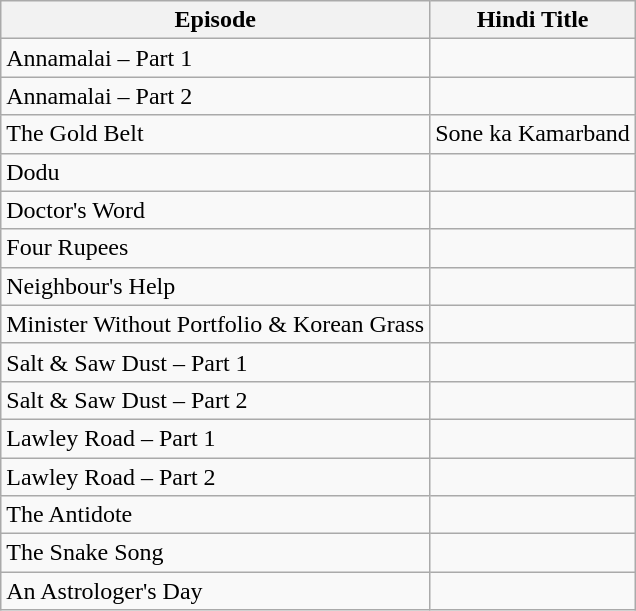<table class="wikitable">
<tr>
<th>Episode</th>
<th>Hindi Title</th>
</tr>
<tr>
<td>Annamalai – Part 1</td>
<td></td>
</tr>
<tr>
<td>Annamalai – Part 2</td>
<td></td>
</tr>
<tr>
<td>The Gold Belt</td>
<td>Sone ka Kamarband</td>
</tr>
<tr>
<td>Dodu</td>
<td></td>
</tr>
<tr>
<td>Doctor's Word</td>
<td></td>
</tr>
<tr>
<td>Four Rupees</td>
<td></td>
</tr>
<tr>
<td>Neighbour's Help</td>
<td></td>
</tr>
<tr>
<td>Minister Without Portfolio & Korean Grass</td>
<td></td>
</tr>
<tr>
<td>Salt & Saw Dust – Part 1</td>
<td></td>
</tr>
<tr>
<td>Salt & Saw Dust – Part 2</td>
<td></td>
</tr>
<tr>
<td>Lawley Road – Part 1</td>
<td></td>
</tr>
<tr>
<td>Lawley Road – Part 2</td>
<td></td>
</tr>
<tr>
<td>The Antidote</td>
<td></td>
</tr>
<tr>
<td>The Snake Song</td>
<td></td>
</tr>
<tr>
<td>An Astrologer's Day</td>
<td></td>
</tr>
</table>
